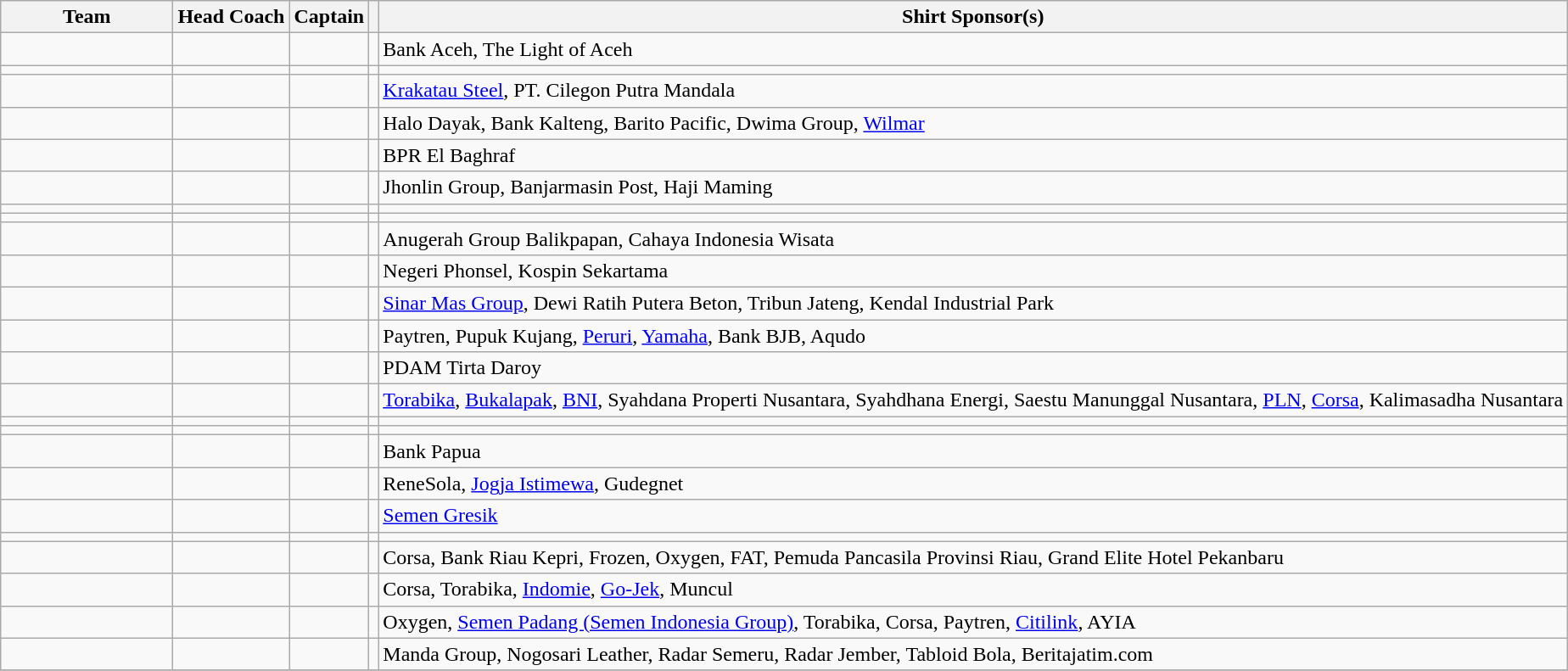<table class="wikitable sortable">
<tr>
<th style="width: 11%;">Team</th>
<th>Head Coach</th>
<th>Captain</th>
<th></th>
<th class=unsortable>Shirt Sponsor(s)</th>
</tr>
<tr>
<td></td>
<td></td>
<td></td>
<td></td>
<td>Bank Aceh, The Light of Aceh</td>
</tr>
<tr>
<td></td>
<td></td>
<td></td>
<td></td>
<td></td>
</tr>
<tr>
<td></td>
<td></td>
<td></td>
<td></td>
<td><a href='#'>Krakatau Steel</a>, PT. Cilegon Putra Mandala</td>
</tr>
<tr>
<td></td>
<td></td>
<td></td>
<td></td>
<td>Halo Dayak, Bank Kalteng, Barito Pacific, Dwima Group, <a href='#'>Wilmar</a></td>
</tr>
<tr>
<td></td>
<td></td>
<td></td>
<td></td>
<td>BPR El Baghraf</td>
</tr>
<tr>
<td></td>
<td></td>
<td></td>
<td></td>
<td>Jhonlin Group, Banjarmasin Post, Haji Maming</td>
</tr>
<tr>
<td></td>
<td></td>
<td></td>
<td></td>
<td></td>
</tr>
<tr>
<td></td>
<td></td>
<td></td>
<td></td>
<td></td>
</tr>
<tr>
<td></td>
<td></td>
<td></td>
<td></td>
<td>Anugerah Group Balikpapan, Cahaya Indonesia Wisata</td>
</tr>
<tr>
<td></td>
<td></td>
<td></td>
<td></td>
<td>Negeri Phonsel, Kospin Sekartama</td>
</tr>
<tr>
<td></td>
<td></td>
<td></td>
<td></td>
<td><a href='#'>Sinar Mas Group</a>, Dewi Ratih Putera Beton, Tribun Jateng, Kendal Industrial Park</td>
</tr>
<tr>
<td></td>
<td></td>
<td></td>
<td></td>
<td>Paytren, Pupuk Kujang, <a href='#'>Peruri</a>, <a href='#'>Yamaha</a>, Bank BJB, Aqudo</td>
</tr>
<tr>
<td></td>
<td></td>
<td></td>
<td></td>
<td>PDAM Tirta Daroy</td>
</tr>
<tr>
<td></td>
<td></td>
<td></td>
<td></td>
<td><a href='#'>Torabika</a>, <a href='#'>Bukalapak</a>, <a href='#'>BNI</a>, Syahdana Properti Nusantara, Syahdhana Energi, Saestu Manunggal Nusantara, <a href='#'>PLN</a>, <a href='#'>Corsa</a>, Kalimasadha Nusantara</td>
</tr>
<tr>
<td></td>
<td></td>
<td></td>
<td></td>
<td></td>
</tr>
<tr>
<td></td>
<td></td>
<td></td>
<td></td>
<td></td>
</tr>
<tr>
<td></td>
<td></td>
<td></td>
<td></td>
<td>Bank Papua</td>
</tr>
<tr>
<td></td>
<td></td>
<td></td>
<td></td>
<td>ReneSola, <a href='#'>Jogja Istimewa</a>, Gudegnet</td>
</tr>
<tr>
<td></td>
<td></td>
<td></td>
<td></td>
<td><a href='#'>Semen Gresik</a></td>
</tr>
<tr>
<td></td>
<td></td>
<td></td>
<td></td>
<td></td>
</tr>
<tr>
<td></td>
<td></td>
<td></td>
<td></td>
<td>Corsa, Bank Riau Kepri, Frozen, Oxygen, FAT, Pemuda Pancasila Provinsi Riau, Grand Elite Hotel Pekanbaru</td>
</tr>
<tr>
<td></td>
<td></td>
<td></td>
<td></td>
<td>Corsa, Torabika, <a href='#'>Indomie</a>, <a href='#'>Go-Jek</a>, Muncul</td>
</tr>
<tr>
<td></td>
<td></td>
<td></td>
<td></td>
<td>Oxygen, <a href='#'>Semen Padang (Semen Indonesia Group)</a>, Torabika, Corsa, Paytren, <a href='#'>Citilink</a>, AYIA</td>
</tr>
<tr>
<td></td>
<td></td>
<td></td>
<td></td>
<td>Manda Group, Nogosari Leather, Radar Semeru, Radar Jember, Tabloid Bola, Beritajatim.com</td>
</tr>
<tr>
</tr>
</table>
